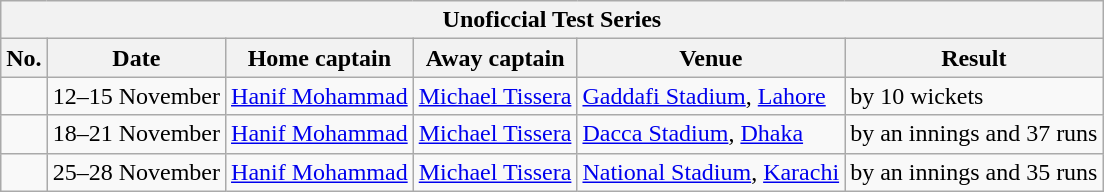<table class="wikitable">
<tr>
<th colspan="9">Unoficcial Test Series</th>
</tr>
<tr>
<th>No.</th>
<th>Date</th>
<th>Home captain</th>
<th>Away captain</th>
<th>Venue</th>
<th>Result</th>
</tr>
<tr>
<td></td>
<td>12–15 November</td>
<td><a href='#'>Hanif Mohammad</a></td>
<td><a href='#'>Michael Tissera</a></td>
<td><a href='#'>Gaddafi Stadium</a>, <a href='#'>Lahore</a></td>
<td> by 10 wickets</td>
</tr>
<tr>
<td></td>
<td>18–21 November</td>
<td><a href='#'>Hanif Mohammad</a></td>
<td><a href='#'>Michael Tissera</a></td>
<td><a href='#'>Dacca Stadium</a>, <a href='#'>Dhaka</a></td>
<td> by an innings and 37 runs</td>
</tr>
<tr>
<td></td>
<td>25–28 November</td>
<td><a href='#'>Hanif Mohammad</a></td>
<td><a href='#'>Michael Tissera</a></td>
<td><a href='#'>National Stadium</a>, <a href='#'>Karachi</a></td>
<td> by an innings and 35 runs</td>
</tr>
</table>
